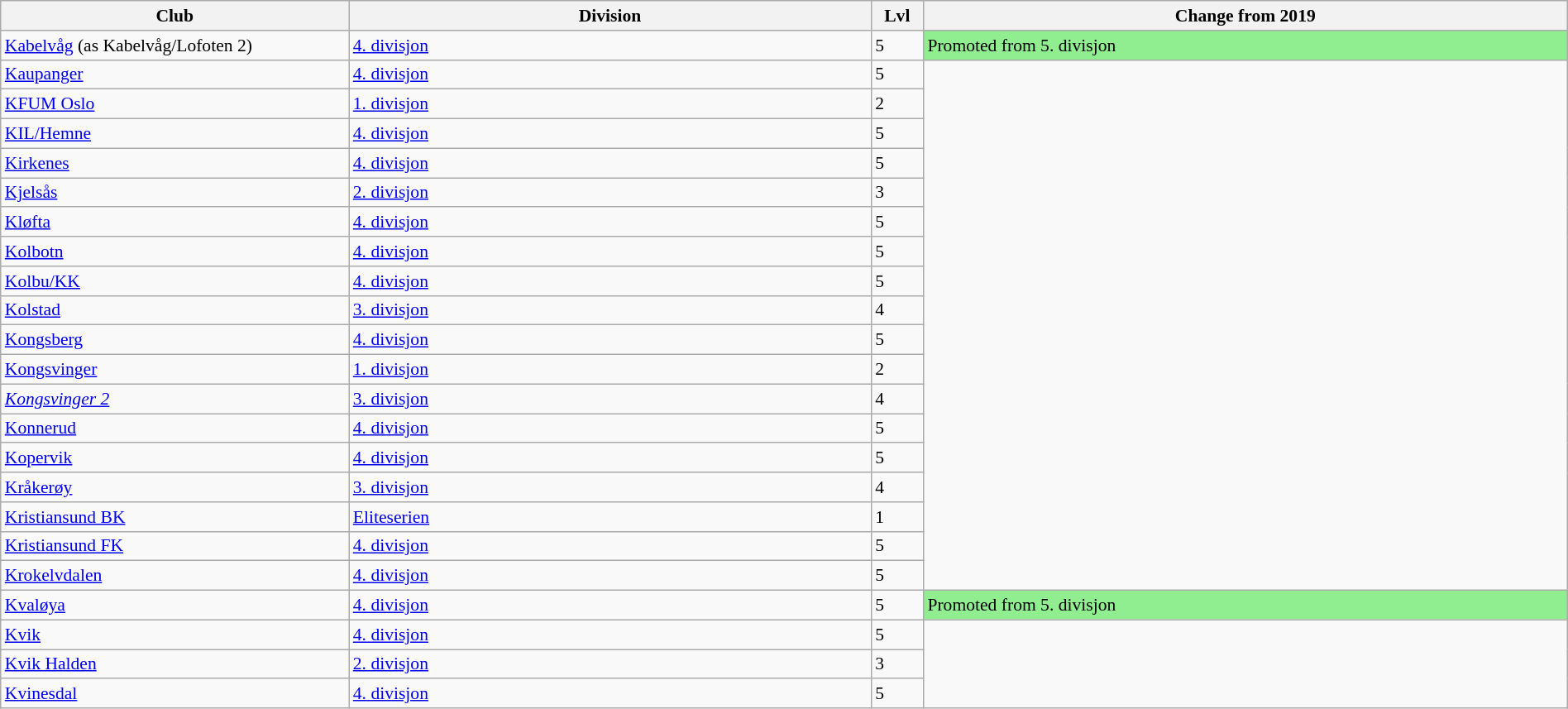<table class="wikitable sortable" width=100% style="font-size:90%">
<tr>
<th width=20%>Club</th>
<th width=30%>Division</th>
<th width=3%>Lvl</th>
<th width=37%>Change from 2019</th>
</tr>
<tr>
<td><a href='#'>Kabelvåg</a> (as Kabelvåg/Lofoten 2)</td>
<td><a href='#'>4. divisjon</a></td>
<td>5</td>
<td style="background:lightgreen">Promoted from 5. divisjon</td>
</tr>
<tr>
<td><a href='#'>Kaupanger</a></td>
<td><a href='#'>4. divisjon</a></td>
<td>5</td>
</tr>
<tr>
<td><a href='#'>KFUM Oslo</a></td>
<td><a href='#'>1. divisjon</a></td>
<td>2</td>
</tr>
<tr>
<td><a href='#'>KIL/Hemne</a></td>
<td><a href='#'>4. divisjon</a></td>
<td>5</td>
</tr>
<tr>
<td><a href='#'>Kirkenes</a></td>
<td><a href='#'>4. divisjon</a></td>
<td>5</td>
</tr>
<tr>
<td><a href='#'>Kjelsås</a></td>
<td><a href='#'>2. divisjon</a></td>
<td>3</td>
</tr>
<tr>
<td><a href='#'>Kløfta</a></td>
<td><a href='#'>4. divisjon</a></td>
<td>5</td>
</tr>
<tr>
<td><a href='#'>Kolbotn</a></td>
<td><a href='#'>4. divisjon</a></td>
<td>5</td>
</tr>
<tr>
<td><a href='#'>Kolbu/KK</a></td>
<td><a href='#'>4. divisjon</a></td>
<td>5</td>
</tr>
<tr>
<td><a href='#'>Kolstad</a></td>
<td><a href='#'>3. divisjon</a></td>
<td>4</td>
</tr>
<tr>
<td><a href='#'>Kongsberg</a></td>
<td><a href='#'>4. divisjon</a></td>
<td>5</td>
</tr>
<tr>
<td><a href='#'>Kongsvinger</a></td>
<td><a href='#'>1. divisjon</a></td>
<td>2</td>
</tr>
<tr>
<td><em><a href='#'>Kongsvinger 2</a></em></td>
<td><a href='#'>3. divisjon</a></td>
<td>4</td>
</tr>
<tr>
<td><a href='#'>Konnerud</a></td>
<td><a href='#'>4. divisjon</a></td>
<td>5</td>
</tr>
<tr>
<td><a href='#'>Kopervik</a></td>
<td><a href='#'>4. divisjon</a></td>
<td>5</td>
</tr>
<tr>
<td><a href='#'>Kråkerøy</a></td>
<td><a href='#'>3. divisjon</a></td>
<td>4</td>
</tr>
<tr>
<td><a href='#'>Kristiansund BK</a></td>
<td><a href='#'>Eliteserien</a></td>
<td>1</td>
</tr>
<tr>
<td><a href='#'>Kristiansund FK</a></td>
<td><a href='#'>4. divisjon</a></td>
<td>5</td>
</tr>
<tr>
<td><a href='#'>Krokelvdalen</a></td>
<td><a href='#'>4. divisjon</a></td>
<td>5</td>
</tr>
<tr>
<td><a href='#'>Kvaløya</a></td>
<td><a href='#'>4. divisjon</a></td>
<td>5</td>
<td style="background:lightgreen">Promoted from 5. divisjon</td>
</tr>
<tr>
<td><a href='#'>Kvik</a></td>
<td><a href='#'>4. divisjon</a></td>
<td>5</td>
</tr>
<tr>
<td><a href='#'>Kvik Halden</a></td>
<td><a href='#'>2. divisjon</a></td>
<td>3</td>
</tr>
<tr>
<td><a href='#'>Kvinesdal</a></td>
<td><a href='#'>4. divisjon</a></td>
<td>5</td>
</tr>
</table>
